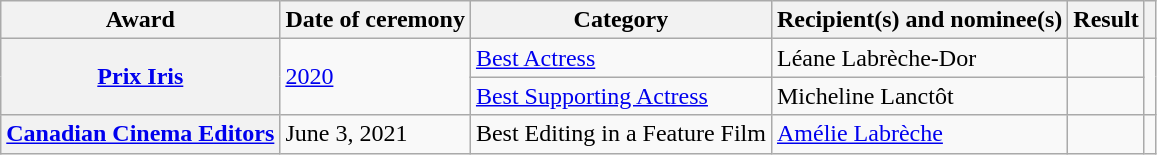<table class="wikitable plainrowheaders sortable">
<tr>
<th scope="col">Award</th>
<th scope="col">Date of ceremony</th>
<th scope="col">Category</th>
<th scope="col">Recipient(s) and nominee(s)</th>
<th scope="col">Result</th>
<th scope="col" class="unsortable"></th>
</tr>
<tr>
<th scope="row" rowspan=2><a href='#'>Prix Iris</a></th>
<td rowspan="2"><a href='#'>2020</a></td>
<td><a href='#'>Best Actress</a></td>
<td>Léane Labrèche-Dor</td>
<td></td>
<td rowspan="2"></td>
</tr>
<tr>
<td><a href='#'>Best Supporting Actress</a></td>
<td>Micheline Lanctôt</td>
<td></td>
</tr>
<tr>
<th scope="row"><a href='#'>Canadian Cinema Editors</a></th>
<td>June 3, 2021</td>
<td>Best Editing in a Feature Film</td>
<td><a href='#'>Amélie Labrèche</a></td>
<td></td>
<td></td>
</tr>
</table>
